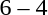<table style="text-align:center">
<tr>
<th width=200></th>
<th width=100></th>
<th width=200></th>
</tr>
<tr>
<td align=right><strong></strong></td>
<td>6 – 4</td>
<td align=left></td>
</tr>
</table>
